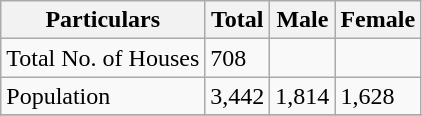<table class="wikitable sortable">
<tr>
<th>Particulars</th>
<th>Total</th>
<th>Male</th>
<th>Female</th>
</tr>
<tr>
<td>Total No. of Houses</td>
<td>708</td>
<td></td>
<td></td>
</tr>
<tr>
<td>Population</td>
<td>3,442</td>
<td>1,814</td>
<td>1,628</td>
</tr>
<tr>
</tr>
</table>
